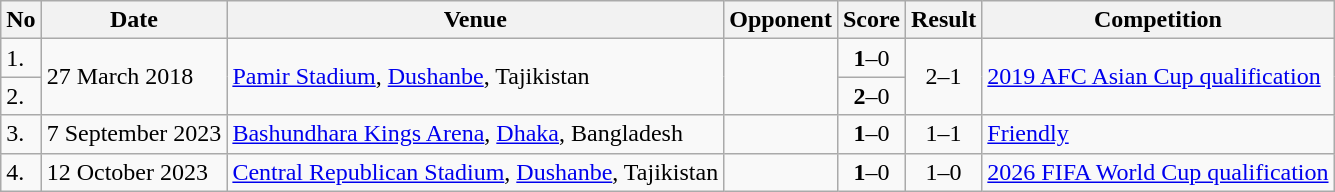<table class="wikitable" style="font-size:100%;">
<tr>
<th>No</th>
<th>Date</th>
<th>Venue</th>
<th>Opponent</th>
<th>Score</th>
<th>Result</th>
<th>Competition</th>
</tr>
<tr>
<td>1.</td>
<td rowspan="2">27 March 2018</td>
<td rowspan="2"><a href='#'>Pamir Stadium</a>, <a href='#'>Dushanbe</a>, Tajikistan</td>
<td rowspan="2"></td>
<td align=center><strong>1</strong>–0</td>
<td rowspan="2" style="text-align:center">2–1</td>
<td rowspan="2"><a href='#'>2019 AFC Asian Cup qualification</a></td>
</tr>
<tr>
<td>2.</td>
<td align=center><strong>2</strong>–0</td>
</tr>
<tr>
<td>3.</td>
<td>7 September 2023</td>
<td><a href='#'>Bashundhara Kings Arena</a>, <a href='#'>Dhaka</a>, Bangladesh</td>
<td></td>
<td style="text-align:center;"><strong>1</strong>–0</td>
<td style="text-align:center;">1–1</td>
<td><a href='#'>Friendly</a></td>
</tr>
<tr>
<td>4.</td>
<td>12 October 2023</td>
<td><a href='#'>Central Republican Stadium</a>, <a href='#'>Dushanbe</a>, Tajikistan</td>
<td></td>
<td style="text-align:center;"><strong>1</strong>–0</td>
<td style="text-align:center;">1–0</td>
<td><a href='#'>2026 FIFA World Cup qualification</a></td>
</tr>
</table>
